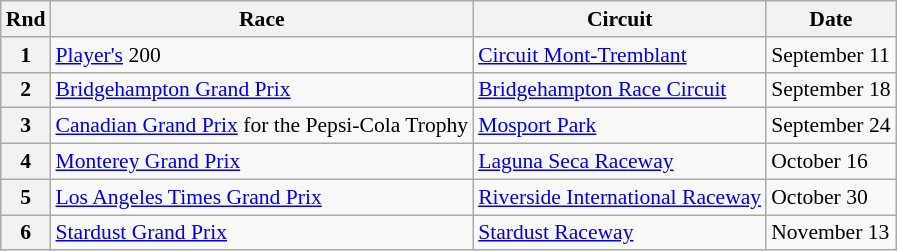<table class="wikitable" style="font-size: 90%;">
<tr>
<th>Rnd</th>
<th>Race</th>
<th>Circuit</th>
<th>Date</th>
</tr>
<tr>
<th>1</th>
<td><a href='#'>Player's</a> 200</td>
<td><a href='#'>Circuit Mont-Tremblant</a></td>
<td>September 11</td>
</tr>
<tr>
<th>2</th>
<td><a href='#'>Bridgehampton Grand Prix</a></td>
<td><a href='#'>Bridgehampton Race Circuit</a></td>
<td>September 18</td>
</tr>
<tr>
<th>3</th>
<td><a href='#'>Canadian Grand Prix</a> for the Pepsi-Cola Trophy</td>
<td><a href='#'>Mosport Park</a></td>
<td>September 24</td>
</tr>
<tr>
<th>4</th>
<td><a href='#'>Monterey Grand Prix</a></td>
<td><a href='#'>Laguna Seca Raceway</a></td>
<td>October 16</td>
</tr>
<tr>
<th>5</th>
<td><a href='#'>Los Angeles Times Grand Prix</a></td>
<td><a href='#'>Riverside International Raceway</a></td>
<td>October 30</td>
</tr>
<tr>
<th>6</th>
<td><a href='#'>Stardust Grand Prix</a></td>
<td><a href='#'>Stardust Raceway</a></td>
<td>November 13</td>
</tr>
</table>
